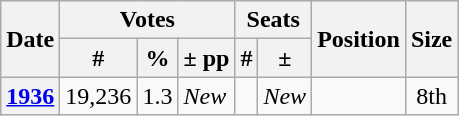<table class=wikitable>
<tr>
<th rowspan="2">Date</th>
<th colspan="3">Votes</th>
<th colspan="2">Seats</th>
<th rowspan="2">Position</th>
<th rowspan="2">Size</th>
</tr>
<tr>
<th>#</th>
<th>%</th>
<th>± pp</th>
<th>#</th>
<th>±</th>
</tr>
<tr>
<th><a href='#'>1936</a></th>
<td>19,236</td>
<td>1.3</td>
<td><em>New</em></td>
<td></td>
<td><em>New</em></td>
<td></td>
<td align="center">8th</td>
</tr>
</table>
